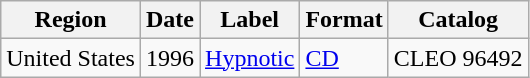<table class="wikitable">
<tr>
<th>Region</th>
<th>Date</th>
<th>Label</th>
<th>Format</th>
<th>Catalog</th>
</tr>
<tr>
<td>United States</td>
<td>1996</td>
<td><a href='#'>Hypnotic</a></td>
<td><a href='#'>CD</a></td>
<td>CLEO 96492</td>
</tr>
</table>
